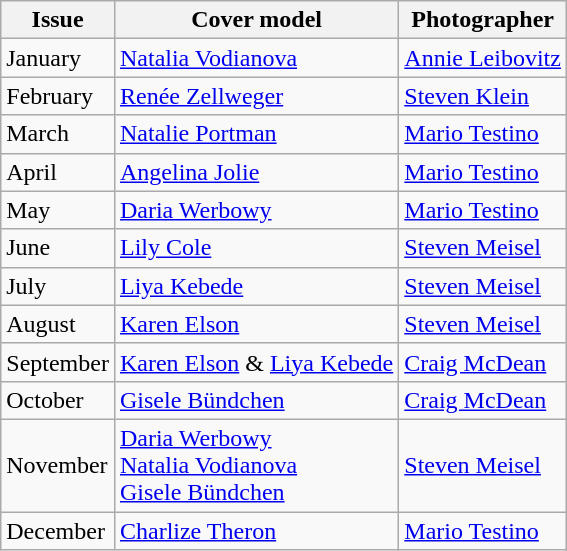<table class="sortable wikitable">
<tr>
<th>Issue</th>
<th>Cover model</th>
<th>Photographer</th>
</tr>
<tr>
<td>January</td>
<td><a href='#'>Natalia Vodianova</a></td>
<td><a href='#'>Annie Leibovitz</a></td>
</tr>
<tr>
<td>February</td>
<td><a href='#'>Renée Zellweger</a></td>
<td><a href='#'>Steven Klein</a></td>
</tr>
<tr>
<td>March</td>
<td><a href='#'>Natalie Portman</a></td>
<td><a href='#'>Mario Testino</a></td>
</tr>
<tr>
<td>April</td>
<td><a href='#'>Angelina Jolie</a></td>
<td><a href='#'>Mario Testino</a></td>
</tr>
<tr>
<td>May</td>
<td><a href='#'>Daria Werbowy</a></td>
<td><a href='#'>Mario Testino</a></td>
</tr>
<tr>
<td>June</td>
<td><a href='#'>Lily Cole</a></td>
<td><a href='#'>Steven Meisel</a></td>
</tr>
<tr>
<td>July</td>
<td><a href='#'>Liya Kebede</a></td>
<td><a href='#'>Steven Meisel</a></td>
</tr>
<tr>
<td>August</td>
<td><a href='#'>Karen Elson</a></td>
<td><a href='#'>Steven Meisel</a></td>
</tr>
<tr>
<td>September</td>
<td><a href='#'>Karen Elson</a> & <a href='#'>Liya Kebede</a></td>
<td><a href='#'>Craig McDean</a></td>
</tr>
<tr>
<td>October</td>
<td><a href='#'>Gisele Bündchen</a></td>
<td><a href='#'>Craig McDean</a></td>
</tr>
<tr>
<td>November</td>
<td><a href='#'>Daria Werbowy</a><br><a href='#'>Natalia Vodianova</a><br><a href='#'>Gisele Bündchen</a></td>
<td><a href='#'>Steven Meisel</a></td>
</tr>
<tr>
<td>December</td>
<td><a href='#'>Charlize Theron</a></td>
<td><a href='#'>Mario Testino</a></td>
</tr>
</table>
